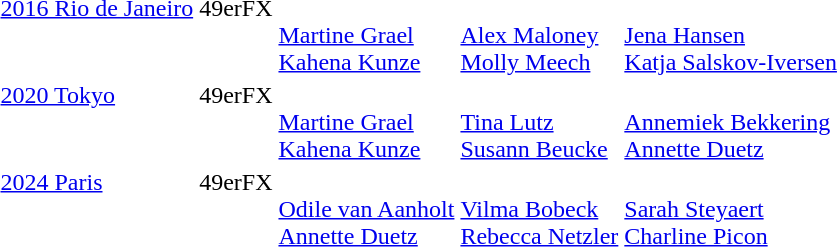<table>
<tr valign="top">
<td><a href='#'>2016 Rio de Janeiro</a><br></td>
<td>49erFX</td>
<td><br><a href='#'>Martine Grael</a><br><a href='#'>Kahena Kunze</a></td>
<td><br><a href='#'>Alex Maloney</a><br><a href='#'>Molly Meech</a></td>
<td><br><a href='#'>Jena Hansen</a><br><a href='#'>Katja Salskov-Iversen</a></td>
</tr>
<tr valign="top">
<td><a href='#'>2020 Tokyo</a><br></td>
<td>49erFX</td>
<td> <br> <a href='#'>Martine Grael</a> <br> <a href='#'>Kahena Kunze</a></td>
<td> <br> <a href='#'>Tina Lutz</a> <br> <a href='#'>Susann Beucke</a></td>
<td> <br> <a href='#'>Annemiek Bekkering</a> <br> <a href='#'>Annette Duetz</a></td>
</tr>
<tr valign="top">
<td><a href='#'>2024 Paris</a><br></td>
<td>49erFX</td>
<td><br><a href='#'>Odile van Aanholt</a><br><a href='#'>Annette Duetz</a></td>
<td><br><a href='#'>Vilma Bobeck</a><br><a href='#'>Rebecca Netzler</a></td>
<td><br><a href='#'>Sarah Steyaert</a><br><a href='#'>Charline Picon</a></td>
</tr>
<tr>
</tr>
</table>
